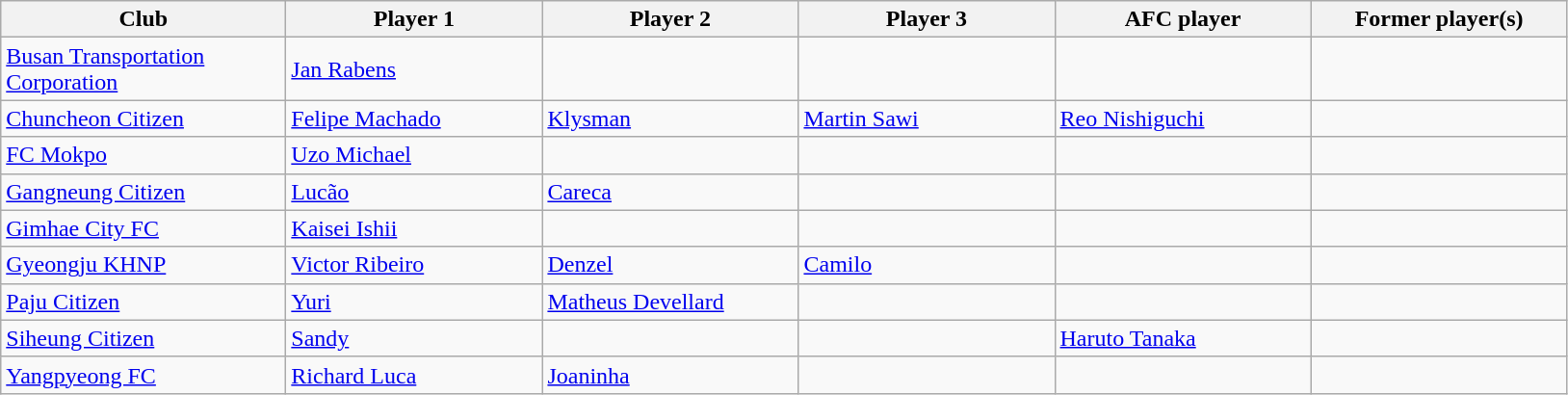<table class="sortable wikitable">
<tr>
<th style="width:190px;">Club</th>
<th style="width:170px;">Player 1</th>
<th style="width:170px;">Player 2</th>
<th style="width:170px;">Player 3</th>
<th style="width:170px;">AFC player</th>
<th style="width:170px;">Former player(s)</th>
</tr>
<tr>
<td><a href='#'>Busan Transportation Corporation</a></td>
<td> <a href='#'>Jan Rabens</a></td>
<td></td>
<td></td>
<td></td>
<td></td>
</tr>
<tr>
<td><a href='#'>Chuncheon Citizen</a></td>
<td> <a href='#'>Felipe Machado</a></td>
<td> <a href='#'>Klysman</a></td>
<td> <a href='#'>Martin Sawi</a></td>
<td> <a href='#'>Reo Nishiguchi</a></td>
<td></td>
</tr>
<tr>
<td><a href='#'>FC Mokpo</a></td>
<td> <a href='#'>Uzo Michael</a></td>
<td></td>
<td></td>
<td></td>
<td></td>
</tr>
<tr>
<td><a href='#'>Gangneung Citizen</a></td>
<td> <a href='#'>Lucão</a></td>
<td> <a href='#'>Careca</a></td>
<td></td>
<td></td>
<td></td>
</tr>
<tr>
<td><a href='#'>Gimhae City FC</a></td>
<td> <a href='#'>Kaisei Ishii</a></td>
<td></td>
<td></td>
<td></td>
<td></td>
</tr>
<tr>
<td><a href='#'>Gyeongju KHNP</a></td>
<td> <a href='#'>Victor Ribeiro</a></td>
<td> <a href='#'>Denzel</a></td>
<td> <a href='#'>Camilo</a></td>
<td></td>
<td></td>
</tr>
<tr>
<td><a href='#'>Paju Citizen</a></td>
<td> <a href='#'>Yuri</a></td>
<td> <a href='#'>Matheus Devellard</a></td>
<td></td>
<td></td>
<td></td>
</tr>
<tr>
<td><a href='#'>Siheung Citizen</a></td>
<td> <a href='#'>Sandy</a></td>
<td></td>
<td></td>
<td> <a href='#'>Haruto Tanaka</a></td>
<td></td>
</tr>
<tr>
<td><a href='#'>Yangpyeong FC</a></td>
<td> <a href='#'>Richard Luca</a></td>
<td> <a href='#'>Joaninha</a></td>
<td></td>
<td></td>
<td></td>
</tr>
</table>
